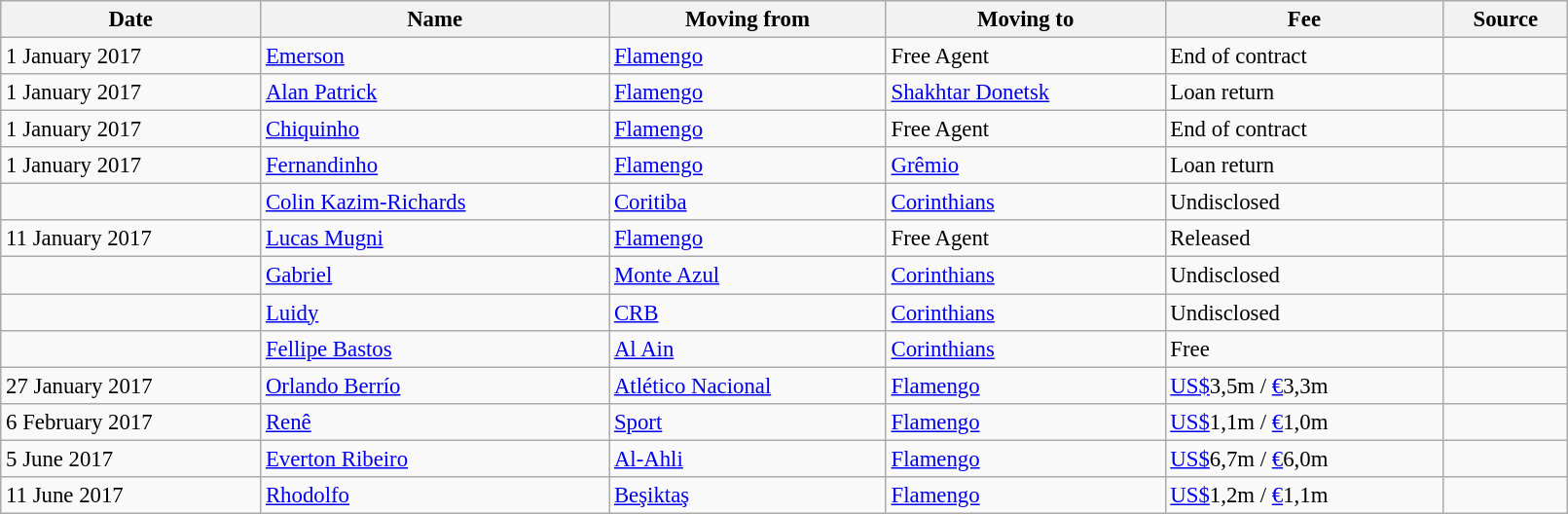<table class="wikitable sortable" style="width:85%; font-size:95%;">
<tr>
<th>Date</th>
<th>Name</th>
<th>Moving from</th>
<th>Moving to</th>
<th>Fee</th>
<th>Source</th>
</tr>
<tr>
<td>1 January 2017</td>
<td> <a href='#'>Emerson</a></td>
<td> <a href='#'>Flamengo</a></td>
<td>Free Agent</td>
<td>End of contract</td>
<td></td>
</tr>
<tr>
<td>1 January 2017</td>
<td><a href='#'>Alan Patrick</a></td>
<td> <a href='#'>Flamengo</a></td>
<td> <a href='#'>Shakhtar Donetsk</a></td>
<td>Loan return</td>
<td></td>
</tr>
<tr>
<td>1 January 2017</td>
<td><a href='#'>Chiquinho</a></td>
<td> <a href='#'>Flamengo</a></td>
<td>Free Agent</td>
<td>End of contract</td>
<td></td>
</tr>
<tr>
<td>1 January 2017</td>
<td><a href='#'>Fernandinho</a></td>
<td> <a href='#'>Flamengo</a></td>
<td> <a href='#'>Grêmio</a></td>
<td>Loan return</td>
<td></td>
</tr>
<tr>
<td></td>
<td> <a href='#'>Colin Kazim-Richards</a></td>
<td> <a href='#'>Coritiba</a></td>
<td> <a href='#'>Corinthians</a></td>
<td>Undisclosed</td>
<td></td>
</tr>
<tr>
<td>11 January 2017</td>
<td> <a href='#'>Lucas Mugni</a></td>
<td> <a href='#'>Flamengo</a></td>
<td>Free Agent</td>
<td>Released</td>
<td></td>
</tr>
<tr>
<td></td>
<td><a href='#'>Gabriel</a></td>
<td><a href='#'>Monte Azul</a></td>
<td><a href='#'>Corinthians</a></td>
<td>Undisclosed</td>
<td></td>
</tr>
<tr>
<td></td>
<td><a href='#'>Luidy</a></td>
<td><a href='#'>CRB</a></td>
<td> <a href='#'>Corinthians</a></td>
<td>Undisclosed</td>
<td></td>
</tr>
<tr>
<td></td>
<td><a href='#'>Fellipe Bastos</a></td>
<td> <a href='#'>Al Ain</a></td>
<td><a href='#'>Corinthians</a></td>
<td>Free</td>
<td></td>
</tr>
<tr>
<td>27 January 2017</td>
<td> <a href='#'>Orlando Berrío</a></td>
<td> <a href='#'>Atlético Nacional</a></td>
<td> <a href='#'>Flamengo</a></td>
<td><a href='#'>US$</a>3,5m / <a href='#'>€</a>3,3m</td>
<td></td>
</tr>
<tr>
<td>6 February 2017</td>
<td><a href='#'>Renê</a></td>
<td> <a href='#'>Sport</a></td>
<td> <a href='#'>Flamengo</a></td>
<td><a href='#'>US$</a>1,1m / <a href='#'>€</a>1,0m</td>
<td></td>
</tr>
<tr>
<td>5 June 2017</td>
<td><a href='#'>Everton Ribeiro</a></td>
<td> <a href='#'>Al-Ahli</a></td>
<td> <a href='#'>Flamengo</a></td>
<td><a href='#'>US$</a>6,7m / <a href='#'>€</a>6,0m</td>
<td></td>
</tr>
<tr>
<td>11 June 2017</td>
<td><a href='#'>Rhodolfo</a></td>
<td> <a href='#'>Beşiktaş</a></td>
<td> <a href='#'>Flamengo</a></td>
<td><a href='#'>US$</a>1,2m / <a href='#'>€</a>1,1m</td>
<td></td>
</tr>
</table>
